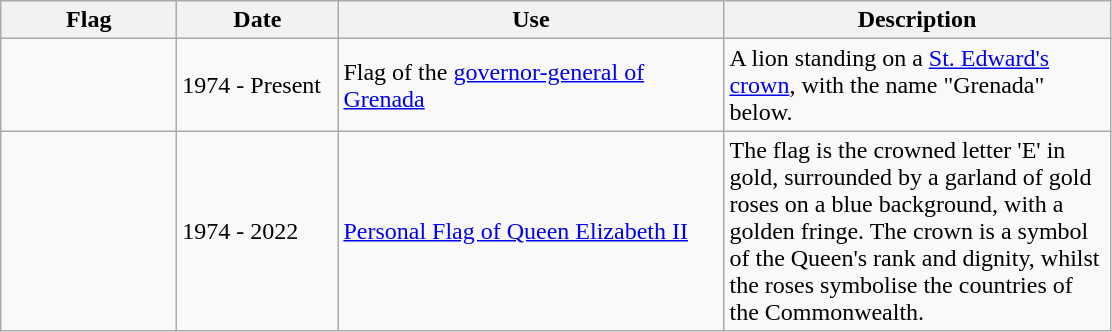<table class="wikitable">
<tr>
<th style="width:110px;">Flag</th>
<th style="width:100px;">Date</th>
<th style="width:250px;">Use</th>
<th style="width:250px;">Description</th>
</tr>
<tr>
<td></td>
<td>1974 - Present</td>
<td>Flag of the <a href='#'>governor-general of Grenada</a></td>
<td>A lion standing on a <a href='#'>St. Edward's crown</a>, with the name "Grenada" below.</td>
</tr>
<tr>
<td></td>
<td>1974 - 2022</td>
<td><a href='#'>Personal Flag of Queen Elizabeth II</a></td>
<td>The flag is the crowned letter 'E' in gold, surrounded by a garland of gold roses on a blue background, with a golden fringe. The crown is a symbol of the Queen's rank and dignity, whilst the roses symbolise the countries of the Commonwealth.</td>
</tr>
</table>
